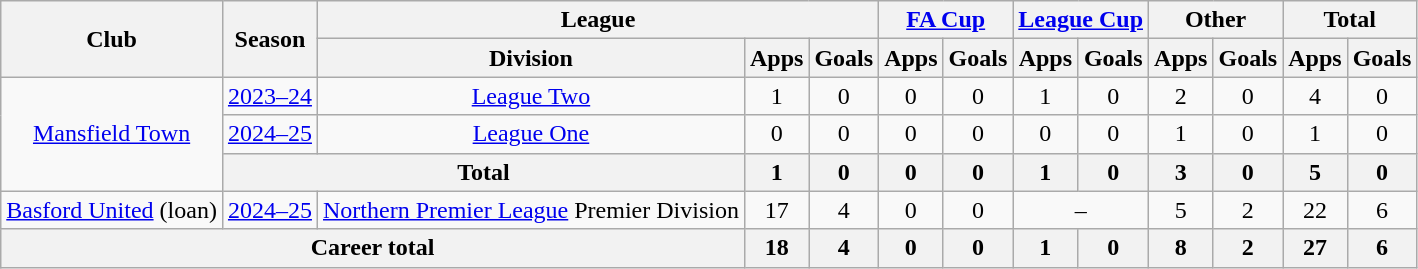<table class="wikitable" style="text-align: center">
<tr>
<th rowspan="2">Club</th>
<th rowspan="2">Season</th>
<th colspan="3">League</th>
<th colspan="2"><a href='#'>FA Cup</a></th>
<th colspan="2"><a href='#'>League Cup</a></th>
<th colspan="2">Other</th>
<th colspan="2">Total</th>
</tr>
<tr>
<th>Division</th>
<th>Apps</th>
<th>Goals</th>
<th>Apps</th>
<th>Goals</th>
<th>Apps</th>
<th>Goals</th>
<th>Apps</th>
<th>Goals</th>
<th>Apps</th>
<th>Goals</th>
</tr>
<tr>
<td rowspan=3><a href='#'>Mansfield Town</a></td>
<td><a href='#'>2023–24</a></td>
<td><a href='#'>League Two</a></td>
<td>1</td>
<td>0</td>
<td>0</td>
<td>0</td>
<td>1</td>
<td>0</td>
<td>2</td>
<td>0</td>
<td>4</td>
<td>0</td>
</tr>
<tr>
<td><a href='#'>2024–25</a></td>
<td><a href='#'>League One</a></td>
<td>0</td>
<td>0</td>
<td>0</td>
<td>0</td>
<td>0</td>
<td>0</td>
<td>1</td>
<td>0</td>
<td>1</td>
<td>0</td>
</tr>
<tr>
<th colspan=2>Total</th>
<th>1</th>
<th>0</th>
<th>0</th>
<th>0</th>
<th>1</th>
<th>0</th>
<th>3</th>
<th>0</th>
<th>5</th>
<th>0</th>
</tr>
<tr>
<td><a href='#'>Basford United</a> (loan)</td>
<td><a href='#'>2024–25</a></td>
<td><a href='#'>Northern Premier League</a> Premier Division</td>
<td>17</td>
<td>4</td>
<td>0</td>
<td>0</td>
<td colspan=2>–</td>
<td>5</td>
<td>2</td>
<td>22</td>
<td>6</td>
</tr>
<tr>
<th colspan="3">Career total</th>
<th>18</th>
<th>4</th>
<th>0</th>
<th>0</th>
<th>1</th>
<th>0</th>
<th>8</th>
<th>2</th>
<th>27</th>
<th>6</th>
</tr>
</table>
